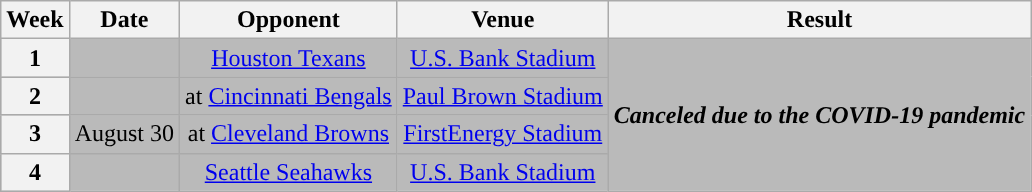<table class="wikitable" style="text-align:center">
<tr>
<th>Week</th>
<th>Date</th>
<th>Opponent</th>
<th>Venue</th>
<th>Result</th>
</tr>
<tr style="background:#bababa">
<th>1</th>
<td></td>
<td><a href='#'>Houston Texans</a></td>
<td><a href='#'>U.S. Bank Stadium</a></td>
<td rowspan="4"><strong><em>Canceled due to the COVID-19 pandemic</em></strong></td>
</tr>
<tr style="background:#bababa">
<th>2</th>
<td></td>
<td>at <a href='#'>Cincinnati Bengals</a></td>
<td><a href='#'>Paul Brown Stadium</a></td>
</tr>
<tr style="background:#bababa">
<th>3</th>
<td>August 30</td>
<td>at <a href='#'>Cleveland Browns</a></td>
<td><a href='#'>FirstEnergy Stadium</a></td>
</tr>
<tr style="background:#bababa">
<th>4</th>
<td></td>
<td><a href='#'>Seattle Seahawks</a></td>
<td><a href='#'>U.S. Bank Stadium</a></td>
</tr>
</table>
